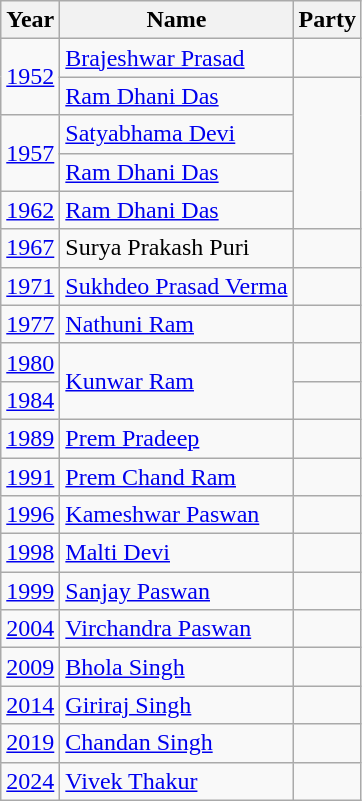<table class="wikitable">
<tr>
<th>Year</th>
<th>Name</th>
<th colspan="2">Party</th>
</tr>
<tr>
<td rowspan="2"><a href='#'>1952</a></td>
<td><a href='#'>Brajeshwar Prasad</a></td>
<td></td>
</tr>
<tr>
<td><a href='#'>Ram Dhani Das</a></td>
</tr>
<tr>
<td rowspan="2"><a href='#'>1957</a></td>
<td><a href='#'>Satyabhama Devi</a></td>
</tr>
<tr>
<td><a href='#'>Ram Dhani Das</a></td>
</tr>
<tr>
<td><a href='#'>1962</a></td>
<td><a href='#'>Ram Dhani Das</a></td>
</tr>
<tr>
<td><a href='#'>1967</a></td>
<td>Surya Prakash Puri</td>
<td></td>
</tr>
<tr>
<td><a href='#'>1971</a></td>
<td><a href='#'>Sukhdeo Prasad Verma</a></td>
<td></td>
</tr>
<tr>
<td><a href='#'>1977</a></td>
<td><a href='#'>Nathuni Ram</a></td>
<td></td>
</tr>
<tr>
<td><a href='#'>1980</a></td>
<td rowspan="2"><a href='#'>Kunwar Ram</a></td>
<td></td>
</tr>
<tr>
<td><a href='#'>1984</a></td>
</tr>
<tr>
<td><a href='#'>1989</a></td>
<td><a href='#'>Prem Pradeep</a></td>
<td></td>
</tr>
<tr>
<td><a href='#'>1991</a></td>
<td><a href='#'>Prem Chand Ram</a></td>
</tr>
<tr>
<td><a href='#'>1996</a></td>
<td><a href='#'>Kameshwar Paswan</a></td>
<td></td>
</tr>
<tr>
<td><a href='#'>1998</a></td>
<td><a href='#'>Malti Devi</a></td>
<td></td>
</tr>
<tr>
<td><a href='#'>1999</a></td>
<td><a href='#'>Sanjay Paswan</a></td>
<td></td>
</tr>
<tr>
<td><a href='#'>2004</a></td>
<td><a href='#'>Virchandra Paswan</a></td>
<td></td>
</tr>
<tr>
<td><a href='#'>2009</a></td>
<td><a href='#'>Bhola Singh</a></td>
<td></td>
</tr>
<tr>
<td><a href='#'>2014</a></td>
<td><a href='#'>Giriraj Singh</a></td>
</tr>
<tr>
<td><a href='#'>2019</a></td>
<td><a href='#'>Chandan Singh</a></td>
<td></td>
</tr>
<tr>
<td><a href='#'>2024</a></td>
<td><a href='#'>Vivek Thakur</a></td>
<td></td>
</tr>
</table>
